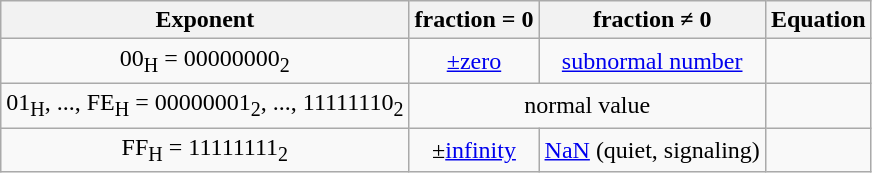<table class="wikitable" style="text-align:center">
<tr>
<th>Exponent</th>
<th>fraction = 0</th>
<th>fraction ≠ 0</th>
<th>Equation</th>
</tr>
<tr>
<td>00<sub>H</sub> = 00000000<sub>2</sub></td>
<td><a href='#'>±zero</a></td>
<td><a href='#'>subnormal number</a></td>
<td></td>
</tr>
<tr>
<td>01<sub>H</sub>, ..., FE<sub>H</sub> = 00000001<sub>2</sub>, ..., 11111110<sub>2</sub></td>
<td colspan=2>normal value</td>
<td></td>
</tr>
<tr>
<td>FF<sub>H</sub> = 11111111<sub>2</sub></td>
<td>±<a href='#'>infinity</a></td>
<td><a href='#'>NaN</a> (quiet, signaling)</td>
<td></td>
</tr>
</table>
